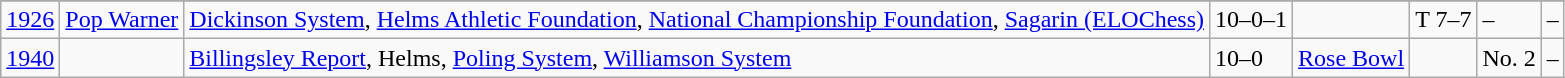<table class="wikitable">
<tr>
</tr>
<tr>
<td><a href='#'>1926</a></td>
<td><a href='#'>Pop Warner</a></td>
<td><a href='#'>Dickinson System</a>, <a href='#'>Helms Athletic Foundation</a>, <a href='#'>National Championship Foundation</a>, <a href='#'>Sagarin (ELOChess)</a></td>
<td>10–0–1</td>
<td></td>
<td>T 7–7</td>
<td>–</td>
<td>–</td>
</tr>
<tr>
<td><a href='#'>1940</a></td>
<td></td>
<td><a href='#'>Billingsley Report</a>, Helms, <a href='#'>Poling System</a>, <a href='#'>Williamson System</a></td>
<td>10–0</td>
<td><a href='#'>Rose Bowl</a></td>
<td></td>
<td>No. 2</td>
<td>–</td>
</tr>
</table>
